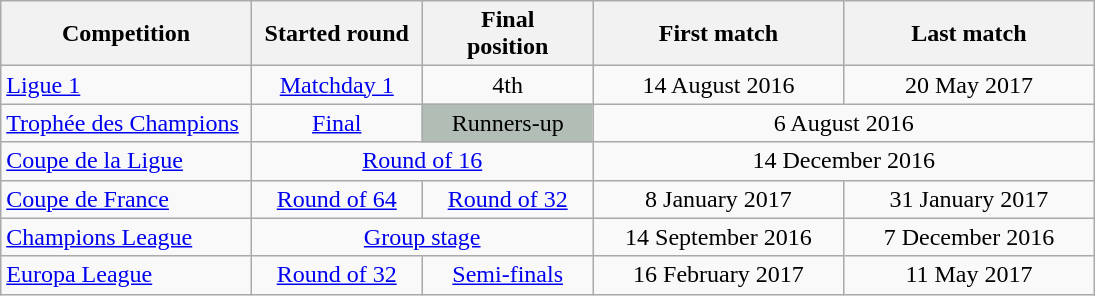<table class="wikitable" style="text-align:center; width:730px;">
<tr>
<th style="text-align:center; width:150px;">Competition</th>
<th style="text-align:center; width:100px;">Started round</th>
<th style="text-align:center; width:100px;">Final <br> position</th>
<th style="text-align:center; width:150px;">First match</th>
<th style="text-align:center; width:150px;">Last match</th>
</tr>
<tr>
<td style="text-align:left;"><a href='#'>Ligue 1</a></td>
<td><a href='#'>Matchday 1</a></td>
<td>4th</td>
<td>14 August 2016</td>
<td>20 May 2017</td>
</tr>
<tr>
<td style="text-align:left;"><a href='#'>Trophée des Champions</a></td>
<td><a href='#'>Final</a></td>
<td style=background:#B2BEB5;>Runners-up</td>
<td colspan=2>6 August 2016</td>
</tr>
<tr>
<td style="text-align:left;"><a href='#'>Coupe de la Ligue</a></td>
<td colspan=2><a href='#'>Round of 16</a></td>
<td colspan=2>14 December 2016</td>
</tr>
<tr>
<td style="text-align:left;"><a href='#'>Coupe de France</a></td>
<td><a href='#'>Round of 64</a></td>
<td><a href='#'>Round of 32</a></td>
<td>8 January 2017</td>
<td>31 January 2017</td>
</tr>
<tr>
<td style="text-align:left;"><a href='#'>Champions League</a></td>
<td colspan=2><a href='#'>Group stage</a></td>
<td>14 September 2016</td>
<td>7 December 2016</td>
</tr>
<tr>
<td style="text-align:left;"><a href='#'>Europa League</a></td>
<td><a href='#'>Round of 32</a></td>
<td><a href='#'>Semi-finals</a></td>
<td>16 February 2017</td>
<td>11 May 2017</td>
</tr>
</table>
